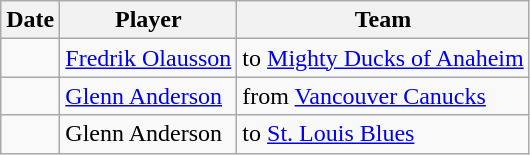<table class="wikitable">
<tr>
<th>Date</th>
<th>Player</th>
<th>Team</th>
</tr>
<tr>
<td></td>
<td><a href='#'>Fredrik Olausson</a></td>
<td>to <a href='#'>Mighty Ducks of Anaheim</a></td>
</tr>
<tr>
<td></td>
<td><a href='#'>Glenn Anderson</a></td>
<td>from <a href='#'>Vancouver Canucks</a></td>
</tr>
<tr>
<td></td>
<td>Glenn Anderson</td>
<td>to <a href='#'>St. Louis Blues</a></td>
</tr>
</table>
